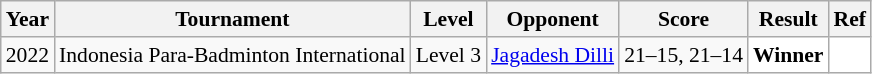<table class="sortable wikitable" style="font-size: 90%;">
<tr>
<th>Year</th>
<th>Tournament</th>
<th>Level</th>
<th>Opponent</th>
<th>Score</th>
<th>Result</th>
<th>Ref</th>
</tr>
<tr>
<td align="center">2022</td>
<td align="left">Indonesia Para-Badminton International</td>
<td align="left">Level 3</td>
<td align="left"> <a href='#'>Jagadesh Dilli</a></td>
<td align="left">21–15, 21–14</td>
<td style="text-align:left; background:white"> <strong>Winner</strong></td>
<td style="text-align:center; background:white"></td>
</tr>
</table>
